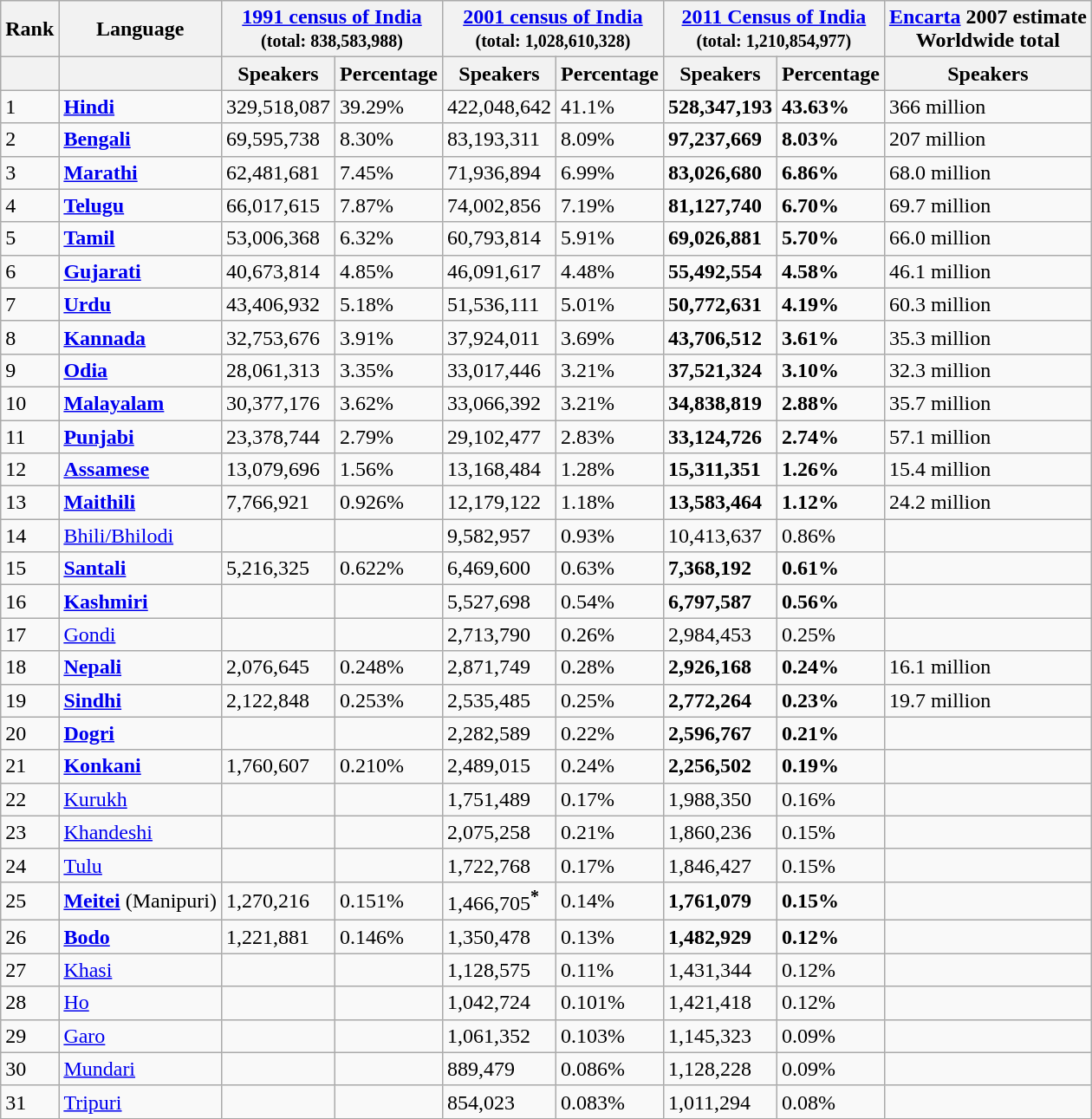<table class ="wikitable sortable">
<tr>
<th>Rank</th>
<th>Language</th>
<th colspan="2" class="unsortable"><a href='#'>1991 census of India</a><br><small>(total: 838,583,988)</small></th>
<th colspan="2"><a href='#'>2001 census of India</a><br><small>(total: 1,028,610,328)</small></th>
<th colspan="2" class="unsortable"><a href='#'>2011 Census of India</a><br><small>(total: 1,210,854,977)</small></th>
<th><a href='#'>Encarta</a> 2007 estimate<br>Worldwide total</th>
</tr>
<tr>
<th></th>
<th></th>
<th>Speakers</th>
<th>Percentage</th>
<th>Speakers</th>
<th>Percentage</th>
<th>Speakers</th>
<th>Percentage</th>
<th>Speakers</th>
</tr>
<tr>
<td>1</td>
<td><strong><a href='#'>Hindi</a></strong></td>
<td>329,518,087</td>
<td>39.29%</td>
<td>422,048,642</td>
<td>41.1%</td>
<td><strong>528,347,193</strong></td>
<td><strong>43.63%</strong></td>
<td>366 million</td>
</tr>
<tr>
<td>2</td>
<td><strong><a href='#'>Bengali</a></strong></td>
<td>69,595,738</td>
<td>8.30%</td>
<td>83,193,311 </td>
<td>8.09%</td>
<td><strong>97,237,669</strong></td>
<td><strong>8.03%</strong></td>
<td>207 million</td>
</tr>
<tr>
<td>3</td>
<td><strong><a href='#'>Marathi</a></strong></td>
<td>62,481,681</td>
<td>7.45%</td>
<td>71,936,894</td>
<td>6.99%</td>
<td><strong>83,026,680</strong></td>
<td><strong>6.86%</strong></td>
<td>68.0 million</td>
</tr>
<tr>
<td>4</td>
<td><strong><a href='#'>Telugu</a></strong></td>
<td>66,017,615</td>
<td>7.87%</td>
<td>74,002,856</td>
<td>7.19%</td>
<td><strong>81,127,740</strong></td>
<td><strong>6.70%</strong></td>
<td>69.7 million</td>
</tr>
<tr>
<td>5</td>
<td><strong><a href='#'>Tamil</a></strong></td>
<td>53,006,368</td>
<td>6.32%</td>
<td>60,793,814</td>
<td>5.91%</td>
<td><strong>69,026,881</strong></td>
<td><strong>5.70%</strong></td>
<td>66.0 million</td>
</tr>
<tr>
<td>6</td>
<td><strong><a href='#'>Gujarati</a></strong></td>
<td>40,673,814</td>
<td>4.85%</td>
<td>46,091,617</td>
<td>4.48%</td>
<td><strong>55,492,554</strong></td>
<td><strong>4.58%</strong></td>
<td>46.1 million</td>
</tr>
<tr>
<td>7</td>
<td><strong><a href='#'>Urdu</a></strong></td>
<td>43,406,932</td>
<td>5.18%</td>
<td>51,536,111</td>
<td>5.01%</td>
<td><strong>50,772,631</strong></td>
<td><strong>4.19%</strong></td>
<td>60.3 million</td>
</tr>
<tr>
<td>8</td>
<td><strong><a href='#'>Kannada</a></strong></td>
<td>32,753,676</td>
<td>3.91%</td>
<td>37,924,011</td>
<td>3.69%</td>
<td><strong>43,706,512</strong></td>
<td><strong>3.61%</strong></td>
<td>35.3 million</td>
</tr>
<tr>
<td>9</td>
<td><strong> <a href='#'>Odia</a></strong></td>
<td>28,061,313</td>
<td>3.35%</td>
<td>33,017,446</td>
<td>3.21%</td>
<td><strong>37,521,324</strong></td>
<td><strong>3.10%</strong></td>
<td>32.3 million</td>
</tr>
<tr>
<td>10</td>
<td><strong><a href='#'>Malayalam</a></strong></td>
<td>30,377,176</td>
<td>3.62%</td>
<td>33,066,392</td>
<td>3.21%</td>
<td><strong>34,838,819</strong></td>
<td><strong>2.88%</strong></td>
<td>35.7 million</td>
</tr>
<tr>
<td>11</td>
<td><strong><a href='#'>Punjabi</a></strong></td>
<td>23,378,744</td>
<td>2.79%</td>
<td>29,102,477</td>
<td>2.83%</td>
<td><strong>33,124,726</strong></td>
<td><strong>2.74%</strong></td>
<td>57.1 million</td>
</tr>
<tr>
<td>12</td>
<td><strong><a href='#'>Assamese</a></strong></td>
<td>13,079,696</td>
<td>1.56%</td>
<td>13,168,484</td>
<td>1.28%</td>
<td><strong>15,311,351</strong></td>
<td><strong>1.26%</strong></td>
<td>15.4 million</td>
</tr>
<tr>
<td>13</td>
<td><strong><a href='#'>Maithili</a></strong></td>
<td>7,766,921</td>
<td>0.926%</td>
<td>12,179,122</td>
<td>1.18%</td>
<td><strong>13,583,464</strong></td>
<td><strong>1.12%</strong></td>
<td>24.2 million</td>
</tr>
<tr>
<td>14</td>
<td><a href='#'>Bhili/Bhilodi</a></td>
<td></td>
<td></td>
<td>9,582,957</td>
<td>0.93%</td>
<td>10,413,637</td>
<td>0.86%</td>
<td></td>
</tr>
<tr>
<td>15</td>
<td><strong><a href='#'>Santali</a></strong></td>
<td>5,216,325</td>
<td>0.622%</td>
<td>6,469,600</td>
<td>0.63%</td>
<td><strong>7,368,192</strong></td>
<td><strong>0.61%</strong></td>
<td></td>
</tr>
<tr>
<td>16</td>
<td><strong><a href='#'>Kashmiri</a></strong></td>
<td></td>
<td></td>
<td>5,527,698</td>
<td>0.54%</td>
<td><strong>6,797,587</strong></td>
<td><strong>0.56%</strong></td>
<td></td>
</tr>
<tr>
<td>17</td>
<td><a href='#'>Gondi</a></td>
<td></td>
<td></td>
<td>2,713,790</td>
<td>0.26%</td>
<td>2,984,453</td>
<td>0.25%</td>
<td></td>
</tr>
<tr>
<td>18</td>
<td><strong><a href='#'>Nepali</a></strong></td>
<td>2,076,645</td>
<td>0.248%</td>
<td>2,871,749</td>
<td>0.28%</td>
<td><strong>2,926,168</strong></td>
<td><strong>0.24%</strong></td>
<td>16.1 million</td>
</tr>
<tr>
<td>19</td>
<td><strong><a href='#'>Sindhi</a></strong></td>
<td>2,122,848</td>
<td>0.253%</td>
<td>2,535,485</td>
<td>0.25%</td>
<td><strong>2,772,264</strong></td>
<td><strong>0.23%</strong></td>
<td>19.7 million</td>
</tr>
<tr>
<td>20</td>
<td><strong><a href='#'>Dogri</a></strong></td>
<td></td>
<td></td>
<td>2,282,589</td>
<td>0.22%</td>
<td><strong>2,596,767</strong></td>
<td><strong>0.21%</strong></td>
<td></td>
</tr>
<tr>
<td>21</td>
<td><strong><a href='#'>Konkani</a></strong></td>
<td>1,760,607</td>
<td>0.210%</td>
<td>2,489,015</td>
<td>0.24%</td>
<td><strong>2,256,502</strong></td>
<td><strong>0.19%</strong></td>
<td></td>
</tr>
<tr>
<td>22</td>
<td><a href='#'>Kurukh</a></td>
<td></td>
<td></td>
<td>1,751,489</td>
<td>0.17%</td>
<td>1,988,350</td>
<td>0.16%</td>
<td></td>
</tr>
<tr>
<td>23</td>
<td><a href='#'>Khandeshi</a></td>
<td></td>
<td></td>
<td>2,075,258</td>
<td>0.21%</td>
<td>1,860,236</td>
<td>0.15%</td>
<td></td>
</tr>
<tr>
<td>24</td>
<td><a href='#'>Tulu</a></td>
<td></td>
<td></td>
<td>1,722,768</td>
<td>0.17%</td>
<td>1,846,427</td>
<td>0.15%</td>
<td></td>
</tr>
<tr>
<td>25</td>
<td><strong><a href='#'>Meitei</a></strong> (Manipuri)</td>
<td>1,270,216</td>
<td>0.151%</td>
<td>1,466,705<sup><strong>*</strong></sup></td>
<td>0.14%</td>
<td><strong>1,761,079</strong></td>
<td><strong>0.15%</strong></td>
<td></td>
</tr>
<tr>
<td>26</td>
<td><strong><a href='#'>Bodo</a></strong></td>
<td>1,221,881</td>
<td>0.146%</td>
<td>1,350,478</td>
<td>0.13%</td>
<td><strong>1,482,929</strong></td>
<td><strong>0.12%</strong></td>
<td></td>
</tr>
<tr>
<td>27</td>
<td><a href='#'>Khasi</a></td>
<td></td>
<td></td>
<td>1,128,575</td>
<td>0.11%</td>
<td>1,431,344</td>
<td>0.12%</td>
<td></td>
</tr>
<tr>
<td>28</td>
<td><a href='#'>Ho</a></td>
<td></td>
<td></td>
<td>1,042,724</td>
<td>0.101%</td>
<td>1,421,418</td>
<td>0.12%</td>
<td></td>
</tr>
<tr>
<td>29</td>
<td><a href='#'>Garo</a></td>
<td></td>
<td></td>
<td>1,061,352</td>
<td>0.103%</td>
<td>1,145,323</td>
<td>0.09%</td>
<td></td>
</tr>
<tr>
<td>30</td>
<td><a href='#'>Mundari</a></td>
<td></td>
<td></td>
<td>889,479</td>
<td>0.086%</td>
<td>1,128,228</td>
<td>0.09%</td>
<td></td>
</tr>
<tr>
<td>31</td>
<td><a href='#'>Tripuri</a></td>
<td></td>
<td></td>
<td>854,023</td>
<td>0.083%</td>
<td>1,011,294</td>
<td>0.08%</td>
<td></td>
</tr>
</table>
